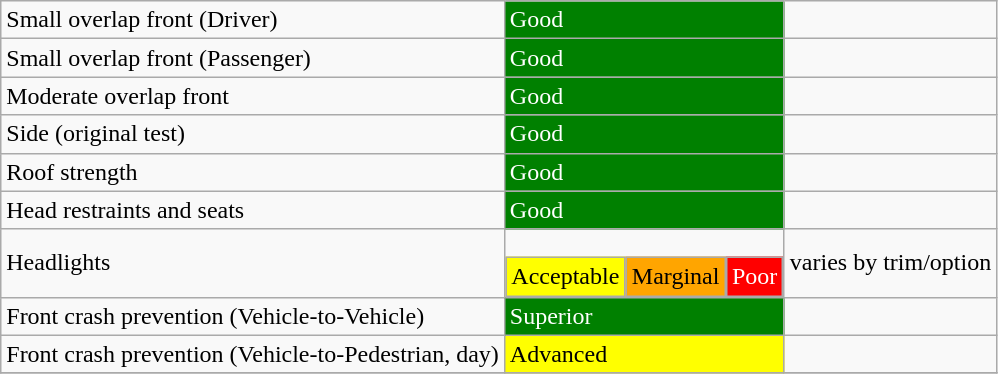<table class="wikitable">
<tr>
<td>Small overlap front (Driver)</td>
<td style="color:white;background: green">Good</td>
<td></td>
</tr>
<tr>
<td>Small overlap front (Passenger)</td>
<td style="color:white;background: green">Good</td>
<td></td>
</tr>
<tr>
<td>Moderate overlap front</td>
<td style="color:white;background: green">Good</td>
<td></td>
</tr>
<tr>
<td>Side (original test)</td>
<td style="color:white;background: green">Good</td>
<td></td>
</tr>
<tr>
<td>Roof strength</td>
<td style="color:white;background: green">Good</td>
<td></td>
</tr>
<tr>
<td>Head restraints and seats</td>
<td style="color:white;background: green">Good</td>
<td></td>
</tr>
<tr>
<td>Headlights</td>
<td style="margin:0;padding:0"><br><table border=0 cellspacing=0>
<tr>
<td style="background: yellow">Acceptable</td>
<td style="background: orange">Marginal</td>
<td style="color:white;background: red">Poor</td>
</tr>
</table>
</td>
<td>varies by trim/option</td>
</tr>
<tr>
<td>Front crash prevention (Vehicle-to-Vehicle)</td>
<td style="color:white;background: green">Superior</td>
<td></td>
</tr>
<tr>
<td>Front crash prevention (Vehicle-to-Pedestrian, day)</td>
<td style="background: yellow">Advanced</td>
<td></td>
</tr>
<tr>
</tr>
</table>
